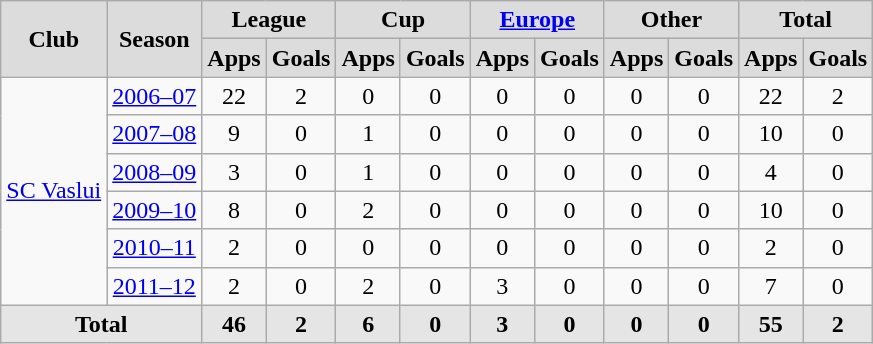<table class="wikitable" style="text-align: center;">
<tr>
<th style="background: #DCDCDC; text-align: center" rowspan="2"><strong>Club</strong></th>
<th style="background: #DCDCDC; text-align: center" rowspan="2"><strong>Season</strong></th>
<th style="background: #DCDCDC; text-align: center" colspan="2"><strong>League</strong></th>
<th style="background: #DCDCDC; text-align: center" colspan="2"><strong>Cup</strong></th>
<th style="background: #DCDCDC; text-align: center" colspan="2"><a href='#'>Europe</a></th>
<th style="background: #DCDCDC; text-align: center" colspan="2"><strong>Other</strong></th>
<th style="background: #DCDCDC; text-align: center" colspan="3"><strong>Total</strong></th>
</tr>
<tr>
<th style="background: #DCDCDC; text-align: center" colspan="1">Apps</th>
<th style="background: #DCDCDC; text-align: center" rowspan="1">Goals</th>
<th style="background: #DCDCDC; text-align: center" colspan="1">Apps</th>
<th style="background: #DCDCDC; text-align: center" rowspan="1">Goals</th>
<th style="background: #DCDCDC; text-align: center" colspan="1">Apps</th>
<th style="background: #DCDCDC; text-align: center" rowspan="1">Goals</th>
<th style="background: #DCDCDC; text-align: center" colspan="1">Apps</th>
<th style="background: #DCDCDC; text-align: center" colspan="1">Goals</th>
<th style="background: #DCDCDC; text-align: center" colspan="1">Apps</th>
<th style="background: #DCDCDC; text-align: center" colspan="1">Goals</th>
</tr>
<tr>
<td rowspan="6"><a href='#'>SC Vaslui</a></td>
<td><a href='#'>2006–07</a></td>
<td>22</td>
<td>2</td>
<td>0</td>
<td>0</td>
<td>0</td>
<td>0</td>
<td>0</td>
<td>0</td>
<td>22</td>
<td>2</td>
</tr>
<tr>
<td><a href='#'>2007–08</a></td>
<td>9</td>
<td>0</td>
<td>1</td>
<td>0</td>
<td>0</td>
<td>0</td>
<td>0</td>
<td>0</td>
<td>10</td>
<td>0</td>
</tr>
<tr>
<td><a href='#'>2008–09</a></td>
<td>3</td>
<td>0</td>
<td>1</td>
<td>0</td>
<td>0</td>
<td>0</td>
<td>0</td>
<td>0</td>
<td>4</td>
<td>0</td>
</tr>
<tr>
<td><a href='#'>2009–10</a></td>
<td>8</td>
<td>0</td>
<td>2</td>
<td>0</td>
<td>0</td>
<td>0</td>
<td>0</td>
<td>0</td>
<td>10</td>
<td>0</td>
</tr>
<tr>
<td><a href='#'>2010–11</a></td>
<td>2</td>
<td>0</td>
<td>0</td>
<td>0</td>
<td>0</td>
<td>0</td>
<td>0</td>
<td>0</td>
<td>2</td>
<td>0</td>
</tr>
<tr>
<td><a href='#'>2011–12</a></td>
<td>2</td>
<td>0</td>
<td>2</td>
<td>0</td>
<td>3</td>
<td>0</td>
<td>0</td>
<td>0</td>
<td>7</td>
<td>0</td>
</tr>
<tr>
<th style="background: #E5E5E5; text-align: center" colspan="2">Total</th>
<th style="background: #E5E5E5; text-align: center" rowspan="1">46</th>
<th style="background: #E5E5E5; text-align: center" rowspan="1">2</th>
<th style="background: #E5E5E5; text-align: center" rowspan="1">6</th>
<th style="background: #E5E5E5; text-align: center" rowspan="1">0</th>
<th style="background: #E5E5E5; text-align: center" rowspan="1">3</th>
<th style="background: #E5E5E5; text-align: center" rowspan="1">0</th>
<th style="background: #E5E5E5; text-align: center" rowspan="1">0</th>
<th style="background: #E5E5E5; text-align: center" rowspan="1">0</th>
<th style="background: #E5E5E5; text-align: center" rowspan="1">55</th>
<th style="background: #E5E5E5; text-align: center" rowspan="1">2</th>
</tr>
</table>
